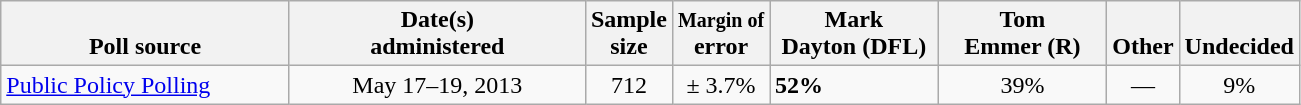<table class="wikitable">
<tr valign= bottom>
<th style="width:185px;">Poll source</th>
<th style="width:190px;">Date(s)<br>administered</th>
<th class=small>Sample<br>size</th>
<th><small>Margin of</small><br>error</th>
<th style="width:105px;">Mark<br>Dayton (DFL)</th>
<th style="width:105px;">Tom<br>Emmer (R)</th>
<th style="width:40px;">Other</th>
<th style="width:40px;">Undecided</th>
</tr>
<tr>
<td><a href='#'>Public Policy Polling</a></td>
<td align=center>May 17–19, 2013</td>
<td align=center>712</td>
<td align=center>± 3.7%</td>
<td><strong>52%</strong></td>
<td align=center>39%</td>
<td align=center>—</td>
<td align=center>9%</td>
</tr>
</table>
